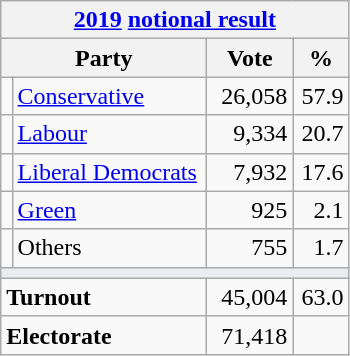<table class="wikitable">
<tr>
<th colspan="4"><a href='#'>2019</a> <a href='#'>notional result</a></th>
</tr>
<tr>
<th bgcolor="#DDDDFF" width="130px" colspan="2">Party</th>
<th bgcolor="#DDDDFF" width="50px">Vote</th>
<th bgcolor="#DDDDFF" width="30px">%</th>
</tr>
<tr>
<td></td>
<td><a href='#'>Conservative</a></td>
<td align=right>26,058</td>
<td align=right>57.9</td>
</tr>
<tr>
<td></td>
<td><a href='#'>Labour</a></td>
<td align=right>9,334</td>
<td align=right>20.7</td>
</tr>
<tr>
<td></td>
<td><a href='#'>Liberal Democrats</a></td>
<td align=right>7,932</td>
<td align=right>17.6</td>
</tr>
<tr>
<td></td>
<td><a href='#'>Green</a></td>
<td align=right>925</td>
<td align=right>2.1</td>
</tr>
<tr>
<td></td>
<td>Others</td>
<td align=right>755</td>
<td align=right>1.7</td>
</tr>
<tr>
<td colspan="4" bgcolor="#EAECF0"></td>
</tr>
<tr>
<td colspan="2"><strong>Turnout</strong></td>
<td align=right>45,004</td>
<td align=right>63.0</td>
</tr>
<tr>
<td colspan="2"><strong>Electorate</strong></td>
<td align=right>71,418</td>
</tr>
</table>
